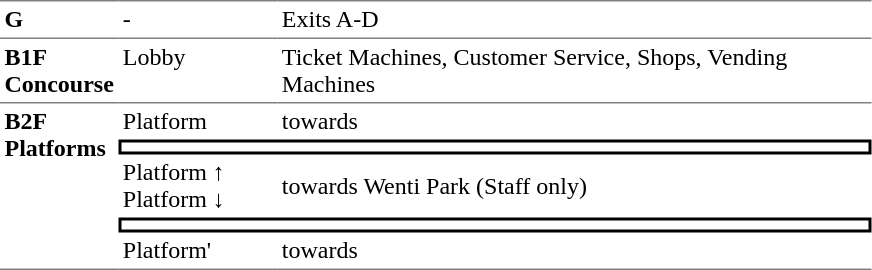<table table border=0 cellspacing=0 cellpadding=3>
<tr>
<td style="border-top:solid 1px gray;" width=50 valign=top><strong>G</strong></td>
<td style="border-top:solid 1px gray;" width=100 valign=top>-</td>
<td style="border-top:solid 1px gray;" width=390 valign=top>Exits A-D</td>
</tr>
<tr>
<td style="border-bottom:solid 1px gray; border-top:solid 1px gray;" valign=top width=50><strong>B1F<br>Concourse</strong></td>
<td style="border-bottom:solid 1px gray; border-top:solid 1px gray;" valign=top width=100>Lobby</td>
<td style="border-bottom:solid 1px gray; border-top:solid 1px gray;" valign=top width=390>Ticket Machines, Customer Service, Shops, Vending Machines</td>
</tr>
<tr>
<td style="border-bottom:solid 1px gray;" rowspan="5" valign=top><strong>B2F<br>Platforms</strong></td>
<td>Platform</td>
<td>  towards  </td>
</tr>
<tr>
<td style="border-right:solid 2px black;border-left:solid 2px black;border-top:solid 2px black;border-bottom:solid 2px black;text-align:center;" colspan=2></td>
</tr>
<tr>
<td>Platform ↑<br>Platform ↓</td>
<td>  towards Wenti Park  (Staff only) </td>
</tr>
<tr>
<td style="border-right:solid 2px black;border-left:solid 2px black;border-top:solid 2px black;border-bottom:solid 2px black;text-align:center;" colspan=2></td>
</tr>
<tr>
<td style="border-bottom:solid 1px gray;">Platform'</td>
<td style="border-bottom:solid 1px gray;">  towards   </td>
</tr>
</table>
